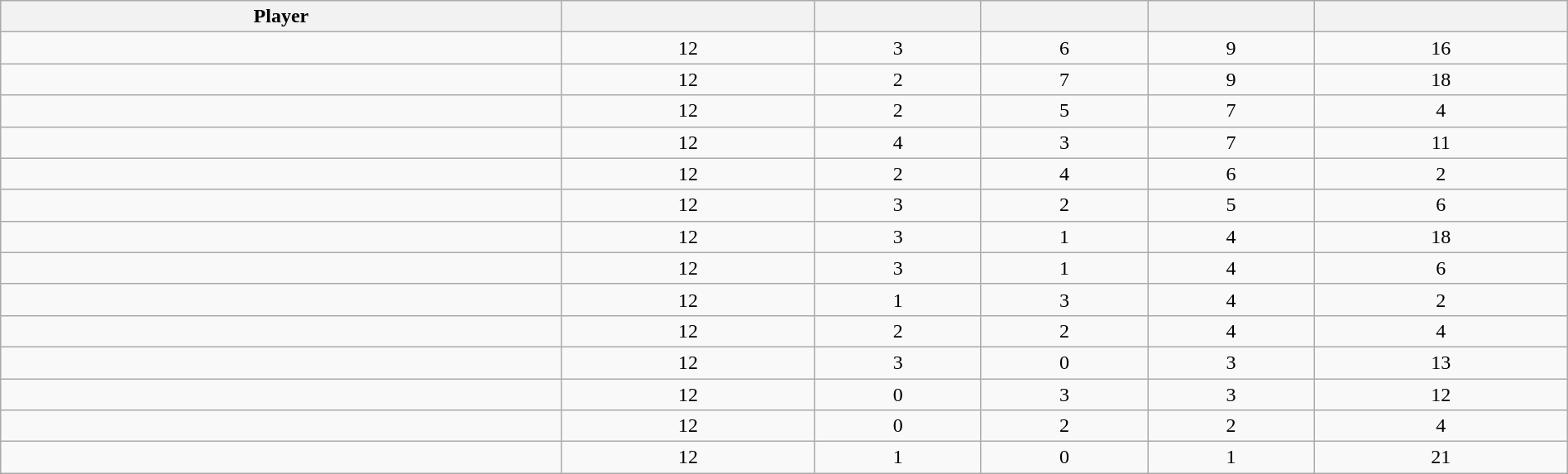<table class="wikitable sortable" style="width:100%;">
<tr align=center>
<th>Player</th>
<th></th>
<th></th>
<th></th>
<th></th>
<th></th>
</tr>
<tr align=center>
<td></td>
<td>12</td>
<td>3</td>
<td>6</td>
<td>9</td>
<td>16</td>
</tr>
<tr align=center>
<td></td>
<td>12</td>
<td>2</td>
<td>7</td>
<td>9</td>
<td>18</td>
</tr>
<tr align=center>
<td></td>
<td>12</td>
<td>2</td>
<td>5</td>
<td>7</td>
<td>4</td>
</tr>
<tr align=center>
<td></td>
<td>12</td>
<td>4</td>
<td>3</td>
<td>7</td>
<td>11</td>
</tr>
<tr align=center>
<td></td>
<td>12</td>
<td>2</td>
<td>4</td>
<td>6</td>
<td>2</td>
</tr>
<tr align=center>
<td></td>
<td>12</td>
<td>3</td>
<td>2</td>
<td>5</td>
<td>6</td>
</tr>
<tr align=center>
<td></td>
<td>12</td>
<td>3</td>
<td>1</td>
<td>4</td>
<td>18</td>
</tr>
<tr align=center>
<td></td>
<td>12</td>
<td>3</td>
<td>1</td>
<td>4</td>
<td>6</td>
</tr>
<tr align=center>
<td></td>
<td>12</td>
<td>1</td>
<td>3</td>
<td>4</td>
<td>2</td>
</tr>
<tr align=center>
<td></td>
<td>12</td>
<td>2</td>
<td>2</td>
<td>4</td>
<td>4</td>
</tr>
<tr align=center>
<td></td>
<td>12</td>
<td>3</td>
<td>0</td>
<td>3</td>
<td>13</td>
</tr>
<tr align=center>
<td></td>
<td>12</td>
<td>0</td>
<td>3</td>
<td>3</td>
<td>12</td>
</tr>
<tr align=center>
<td></td>
<td>12</td>
<td>0</td>
<td>2</td>
<td>2</td>
<td>4</td>
</tr>
<tr align=center>
<td></td>
<td>12</td>
<td>1</td>
<td>0</td>
<td>1</td>
<td>21</td>
</tr>
</table>
